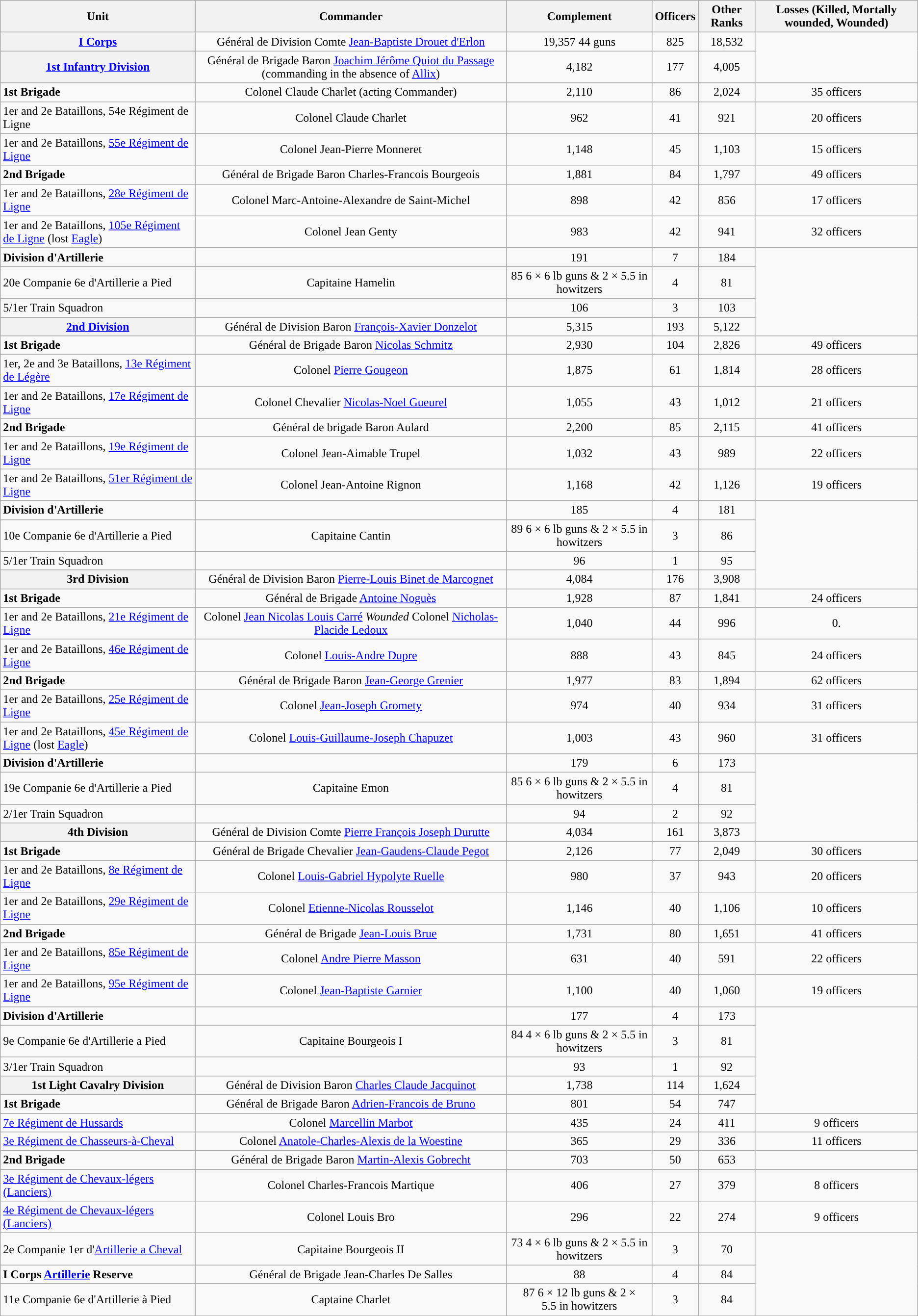<table class="wikitable">
<tr>
<th>Unit</th>
<th>Commander</th>
<th>Complement</th>
<th>Officers</th>
<th>Other Ranks</th>
<th>Losses (Killed, Mortally wounded, Wounded)</th>
</tr>
<tr>
<th colspan="1" bgcolor="#f9f9f9;"><a href='#'>I Corps</a></th>
<td align="center">Général de Division Comte <a href='#'>Jean-Baptiste Drouet d'Erlon</a></td>
<td align="center">19,357 44 guns</td>
<td align="center">825</td>
<td align="center">18,532</td>
</tr>
<tr>
<th colspan="1" bgcolor="#f9f9f9;"><a href='#'>1st Infantry Division</a></th>
<td align="center">Général de Brigade Baron <a href='#'>Joachim Jérôme Quiot du Passage</a> (commanding in the absence of <a href='#'>Allix</a>)</td>
<td align="center">4,182</td>
<td align="center">177</td>
<td align="center">4,005</td>
</tr>
<tr>
<td><strong>1st Brigade</strong></td>
<td align="center">Colonel Claude Charlet (acting Commander)</td>
<td align="center">2,110</td>
<td align="center">86</td>
<td align="center">2,024</td>
<td align="center">35 officers</td>
</tr>
<tr>
<td>1er and 2e Bataillons, 54e Régiment de Ligne</td>
<td align="center">Colonel Claude Charlet</td>
<td align="center">962</td>
<td align="center">41</td>
<td align="center">921</td>
<td align="center">20 officers</td>
</tr>
<tr>
<td>1er and 2e Bataillons, <a href='#'>55e Régiment de Ligne</a></td>
<td align="center">Colonel Jean-Pierre Monneret</td>
<td align="center">1,148</td>
<td align="center">45</td>
<td align="center">1,103</td>
<td align="center">15 officers</td>
</tr>
<tr>
<td><strong>2nd Brigade</strong></td>
<td align="center">Général de Brigade Baron Charles-Francois Bourgeois</td>
<td align="center">1,881</td>
<td align="center">84</td>
<td align="center">1,797</td>
<td align="center">49 officers</td>
</tr>
<tr>
<td>1er and 2e Bataillons, <a href='#'>28e Régiment de Ligne</a></td>
<td align="center">Colonel Marc-Antoine-Alexandre de Saint-Michel</td>
<td align="center">898</td>
<td align="center">42</td>
<td align="center">856</td>
<td align="center">17 officers</td>
</tr>
<tr>
<td>1er and 2e Bataillons, <a href='#'>105e Régiment de Ligne</a> (lost <a href='#'>Eagle</a>)</td>
<td align="center">Colonel Jean Genty</td>
<td align="center">983</td>
<td align="center">42</td>
<td align="center">941</td>
<td align="center">32 officers</td>
</tr>
<tr>
<td><strong>Division d'Artillerie</strong></td>
<td align="center"></td>
<td align="center">191</td>
<td align="center">7</td>
<td align="center">184</td>
</tr>
<tr>
<td>20e Companie 6e d'Artillerie a Pied</td>
<td align="center">Capitaine Hamelin</td>
<td align="center">85 6 × 6 lb guns & 2 × 5.5 in howitzers</td>
<td align="center">4</td>
<td align="center">81</td>
</tr>
<tr>
<td>5/1er Train Squadron</td>
<td align="center"></td>
<td align="center">106</td>
<td align="center">3</td>
<td align="center">103</td>
</tr>
<tr>
<th colspan="1" bgcolor="#f9f9f9;"><a href='#'>2nd Division</a></th>
<td align="center">Général de Division Baron <a href='#'>François-Xavier Donzelot</a></td>
<td align="center">5,315</td>
<td align="center">193</td>
<td align="center">5,122</td>
</tr>
<tr>
<td><strong>1st Brigade</strong></td>
<td align="center">Général de Brigade Baron <a href='#'>Nicolas Schmitz</a></td>
<td align="center">2,930</td>
<td align="center">104</td>
<td align="center">2,826</td>
<td align="center">49 officers</td>
</tr>
<tr>
<td>1er, 2e and 3e Bataillons, <a href='#'>13e Régiment de Légère</a></td>
<td align="center">Colonel <a href='#'>Pierre Gougeon</a></td>
<td align="center">1,875</td>
<td align="center">61</td>
<td align="center">1,814</td>
<td align="center">28 officers</td>
</tr>
<tr>
<td>1er and 2e Bataillons, <a href='#'>17e Régiment de Ligne</a></td>
<td align="center">Colonel Chevalier <a href='#'>Nicolas-Noel Gueurel</a></td>
<td align="center">1,055</td>
<td align="center">43</td>
<td align="center">1,012</td>
<td align="center">21 officers</td>
</tr>
<tr>
<td><strong>2nd Brigade</strong></td>
<td align="center">Général de brigade Baron Aulard</td>
<td align="center">2,200</td>
<td align="center">85</td>
<td align="center">2,115</td>
<td align="center">41 officers</td>
</tr>
<tr>
<td>1er and 2e Bataillons, <a href='#'>19e Régiment de Ligne</a></td>
<td align="center">Colonel Jean-Aimable Trupel</td>
<td align="center">1,032</td>
<td align="center">43</td>
<td align="center">989</td>
<td align="center">22 officers</td>
</tr>
<tr>
<td>1er and 2e Bataillons, <a href='#'>51er Régiment de Ligne</a></td>
<td align="center">Colonel Jean-Antoine Rignon</td>
<td align="center">1,168</td>
<td align="center">42</td>
<td align="center">1,126</td>
<td align="center">19 officers</td>
</tr>
<tr>
<td><strong>Division d'Artillerie</strong></td>
<td align="center"></td>
<td align="center">185</td>
<td align="center">4</td>
<td align="center">181</td>
</tr>
<tr>
<td>10e Companie 6e d'Artillerie a Pied</td>
<td align="center">Capitaine Cantin</td>
<td align="center">89 6 × 6 lb guns & 2 × 5.5 in howitzers</td>
<td align="center">3</td>
<td align="center">86</td>
</tr>
<tr>
<td>5/1er Train Squadron</td>
<td align="center"></td>
<td align="center">96</td>
<td align="center">1</td>
<td align="center">95</td>
</tr>
<tr>
<th colspan="1" bgcolor="#f9f9f9;">3rd Division</th>
<td align="center">Général de Division Baron <a href='#'>Pierre-Louis Binet de Marcognet</a></td>
<td align="center">4,084</td>
<td align="center">176</td>
<td align="center">3,908</td>
</tr>
<tr>
<td><strong>1st Brigade</strong></td>
<td align="center">Général de Brigade <a href='#'>Antoine Noguès</a></td>
<td align="center">1,928</td>
<td align="center">87</td>
<td align="center">1,841</td>
<td align="center">24 officers</td>
</tr>
<tr>
<td>1er and 2e Bataillons, <a href='#'>21e Régiment de Ligne</a></td>
<td align="center">Colonel <a href='#'>Jean Nicolas Louis Carré</a> <em>Wounded</em> Colonel <a href='#'>Nicholas-Placide Ledoux</a></td>
<td align="center">1,040</td>
<td align="center">44</td>
<td align="center">996</td>
<td align="center">0.</td>
</tr>
<tr>
<td>1er and 2e Bataillons, <a href='#'>46e Régiment de Ligne</a></td>
<td align="center">Colonel <a href='#'>Louis-Andre Dupre</a></td>
<td align="center">888</td>
<td align="center">43</td>
<td align="center">845</td>
<td align="center">24 officers</td>
</tr>
<tr>
<td><strong>2nd Brigade</strong></td>
<td align="center">Général de Brigade Baron <a href='#'>Jean-George Grenier</a></td>
<td align="center">1,977</td>
<td align="center">83</td>
<td align="center">1,894</td>
<td align="center">62 officers</td>
</tr>
<tr>
<td>1er and 2e Bataillons, <a href='#'>25e Régiment de Ligne</a></td>
<td align="center">Colonel <a href='#'>Jean-Joseph Gromety</a></td>
<td align="center">974</td>
<td align="center">40</td>
<td align="center">934</td>
<td align="center">31 officers</td>
</tr>
<tr>
<td>1er and 2e Bataillons, <a href='#'>45e Régiment de Ligne</a> (lost <a href='#'>Eagle</a>)</td>
<td align="center">Colonel <a href='#'>Louis-Guillaume-Joseph Chapuzet</a></td>
<td align="center">1,003</td>
<td align="center">43</td>
<td align="center">960</td>
<td align="center">31 officers</td>
</tr>
<tr>
<td><strong>Division d'Artillerie</strong></td>
<td align="center"></td>
<td align="center">179</td>
<td align="center">6</td>
<td align="center">173</td>
</tr>
<tr>
<td>19e Companie 6e d'Artillerie a Pied</td>
<td align="center">Capitaine Emon</td>
<td align="center">85 6 × 6 lb guns & 2 × 5.5 in howitzers</td>
<td align="center">4</td>
<td align="center">81</td>
</tr>
<tr>
<td>2/1er Train Squadron</td>
<td align="center"></td>
<td align="center">94</td>
<td align="center">2</td>
<td align="center">92</td>
</tr>
<tr>
<th colspan="1" bgcolor="#f9f9f9;">4th Division</th>
<td align="center">Général de Division Comte <a href='#'>Pierre François Joseph Durutte</a></td>
<td align="center">4,034</td>
<td align="center">161</td>
<td align="center">3,873</td>
</tr>
<tr>
<td><strong>1st Brigade</strong></td>
<td align="center">Général de Brigade Chevalier <a href='#'>Jean-Gaudens-Claude Pegot</a></td>
<td align="center">2,126</td>
<td align="center">77</td>
<td align="center">2,049</td>
<td align="center">30 officers</td>
</tr>
<tr>
<td>1er and 2e Bataillons, <a href='#'>8e Régiment de Ligne</a></td>
<td align="center">Colonel <a href='#'>Louis-Gabriel Hypolyte Ruelle</a></td>
<td align="center">980</td>
<td align="center">37</td>
<td align="center">943</td>
<td align="center">20 officers</td>
</tr>
<tr>
<td>1er and 2e Bataillons, <a href='#'>29e Régiment de Ligne</a></td>
<td align="center">Colonel <a href='#'>Etienne-Nicolas Rousselot</a></td>
<td align="center">1,146</td>
<td align="center">40</td>
<td align="center">1,106</td>
<td align="center">10 officers</td>
</tr>
<tr>
<td><strong>2nd Brigade</strong></td>
<td align="center">Général de Brigade <a href='#'>Jean-Louis Brue</a></td>
<td align="center">1,731</td>
<td align="center">80</td>
<td align="center">1,651</td>
<td align="center">41 officers</td>
</tr>
<tr>
<td>1er and 2e Bataillons, <a href='#'>85e Régiment de Ligne</a></td>
<td align="center">Colonel <a href='#'>Andre Pierre Masson</a></td>
<td align="center">631</td>
<td align="center">40</td>
<td align="center">591</td>
<td align="center">22 officers</td>
</tr>
<tr>
<td>1er and 2e Bataillons, <a href='#'>95e Régiment de Ligne</a></td>
<td align="center">Colonel <a href='#'>Jean-Baptiste Garnier</a></td>
<td align="center">1,100</td>
<td align="center">40</td>
<td align="center">1,060</td>
<td align="center">19 officers</td>
</tr>
<tr>
<td><strong>Division d'Artillerie</strong></td>
<td align="center"></td>
<td align="center">177</td>
<td align="center">4</td>
<td align="center">173</td>
</tr>
<tr>
<td>9e Companie 6e d'Artillerie a Pied</td>
<td align="center">Capitaine Bourgeois I</td>
<td align="center">84 4 × 6 lb guns & 2 × 5.5 in howitzers</td>
<td align="center">3</td>
<td align="center">81</td>
</tr>
<tr>
<td>3/1er Train Squadron</td>
<td align="center"></td>
<td align="center">93</td>
<td align="center">1</td>
<td align="center">92</td>
</tr>
<tr>
<th colspan="1" bgcolor="#f9f9f9;">1st Light Cavalry Division</th>
<td align="center">Général de Division Baron <a href='#'>Charles Claude Jacquinot</a></td>
<td align="center">1,738</td>
<td align="center">114</td>
<td align="center">1,624</td>
</tr>
<tr>
<td><strong>1st Brigade</strong></td>
<td align="center">Général de Brigade Baron <a href='#'>Adrien-Francois de Bruno</a></td>
<td align="center">801</td>
<td align="center">54</td>
<td align="center">747</td>
</tr>
<tr>
<td><a href='#'>7e Régiment de Hussards</a></td>
<td align="center">Colonel <a href='#'>Marcellin Marbot</a></td>
<td align="center">435</td>
<td align="center">24</td>
<td align="center">411</td>
<td align="center">9 officers</td>
</tr>
<tr>
<td><a href='#'>3e Régiment de Chasseurs-à-Cheval</a></td>
<td align="center">Colonel <a href='#'>Anatole-Charles-Alexis de la Woestine</a></td>
<td align="center">365</td>
<td align="center">29</td>
<td align="center">336</td>
<td align="center">11 officers</td>
</tr>
<tr>
<td><strong>2nd Brigade</strong></td>
<td align="center">Général de Brigade Baron <a href='#'>Martin-Alexis Gobrecht</a></td>
<td align="center">703</td>
<td align="center">50</td>
<td align="center">653</td>
</tr>
<tr>
<td><a href='#'>3e Régiment de Chevaux-légers (Lanciers)</a></td>
<td align="center">Colonel Charles-Francois Martique</td>
<td align="center">406</td>
<td align="center">27</td>
<td align="center">379</td>
<td align="center">8 officers</td>
</tr>
<tr>
<td><a href='#'>4e Régiment de Chevaux-légers (Lanciers)</a></td>
<td align="center">Colonel Louis Bro</td>
<td align="center">296</td>
<td align="center">22</td>
<td align="center">274</td>
<td align="center">9 officers</td>
</tr>
<tr>
<td>2e Companie 1er d'<a href='#'>Artillerie a Cheval</a></td>
<td align="center">Capitaine Bourgeois II</td>
<td align="center">73 4 × 6 lb guns & 2 × 5.5 in howitzers</td>
<td align="center">3</td>
<td align="center">70</td>
</tr>
<tr>
<td><strong>I Corps <a href='#'>Artillerie</a> Reserve</strong></td>
<td align="center">Général de Brigade Jean-Charles De Salles</td>
<td align="center">88</td>
<td align="center">4</td>
<td align="center">84</td>
</tr>
<tr>
<td>11e Companie 6e d'Artillerie à Pied</td>
<td align="center">Captaine Charlet</td>
<td align="center">87 6 × 12 lb guns & 2 × 5.5 in howitzers</td>
<td align="center">3</td>
<td align="center">84</td>
</tr>
</table>
